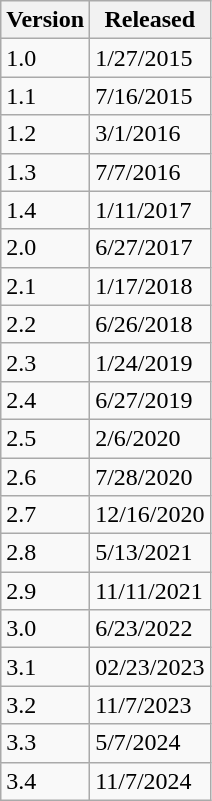<table class="wikitable">
<tr>
<th>Version</th>
<th>Released</th>
</tr>
<tr>
<td>1.0</td>
<td>1/27/2015</td>
</tr>
<tr>
<td>1.1</td>
<td>7/16/2015</td>
</tr>
<tr>
<td>1.2</td>
<td>3/1/2016</td>
</tr>
<tr>
<td>1.3</td>
<td>7/7/2016</td>
</tr>
<tr>
<td>1.4</td>
<td>1/11/2017</td>
</tr>
<tr>
<td>2.0</td>
<td>6/27/2017</td>
</tr>
<tr>
<td>2.1</td>
<td>1/17/2018</td>
</tr>
<tr>
<td>2.2</td>
<td>6/26/2018</td>
</tr>
<tr>
<td>2.3</td>
<td>1/24/2019</td>
</tr>
<tr>
<td>2.4</td>
<td>6/27/2019</td>
</tr>
<tr>
<td>2.5</td>
<td>2/6/2020</td>
</tr>
<tr>
<td>2.6</td>
<td>7/28/2020</td>
</tr>
<tr>
<td>2.7</td>
<td>12/16/2020</td>
</tr>
<tr>
<td>2.8</td>
<td>5/13/2021</td>
</tr>
<tr>
<td>2.9</td>
<td>11/11/2021</td>
</tr>
<tr>
<td>3.0</td>
<td>6/23/2022</td>
</tr>
<tr>
<td>3.1</td>
<td>02/23/2023</td>
</tr>
<tr>
<td>3.2</td>
<td>11/7/2023</td>
</tr>
<tr>
<td>3.3</td>
<td>5/7/2024</td>
</tr>
<tr>
<td>3.4</td>
<td>11/7/2024</td>
</tr>
</table>
